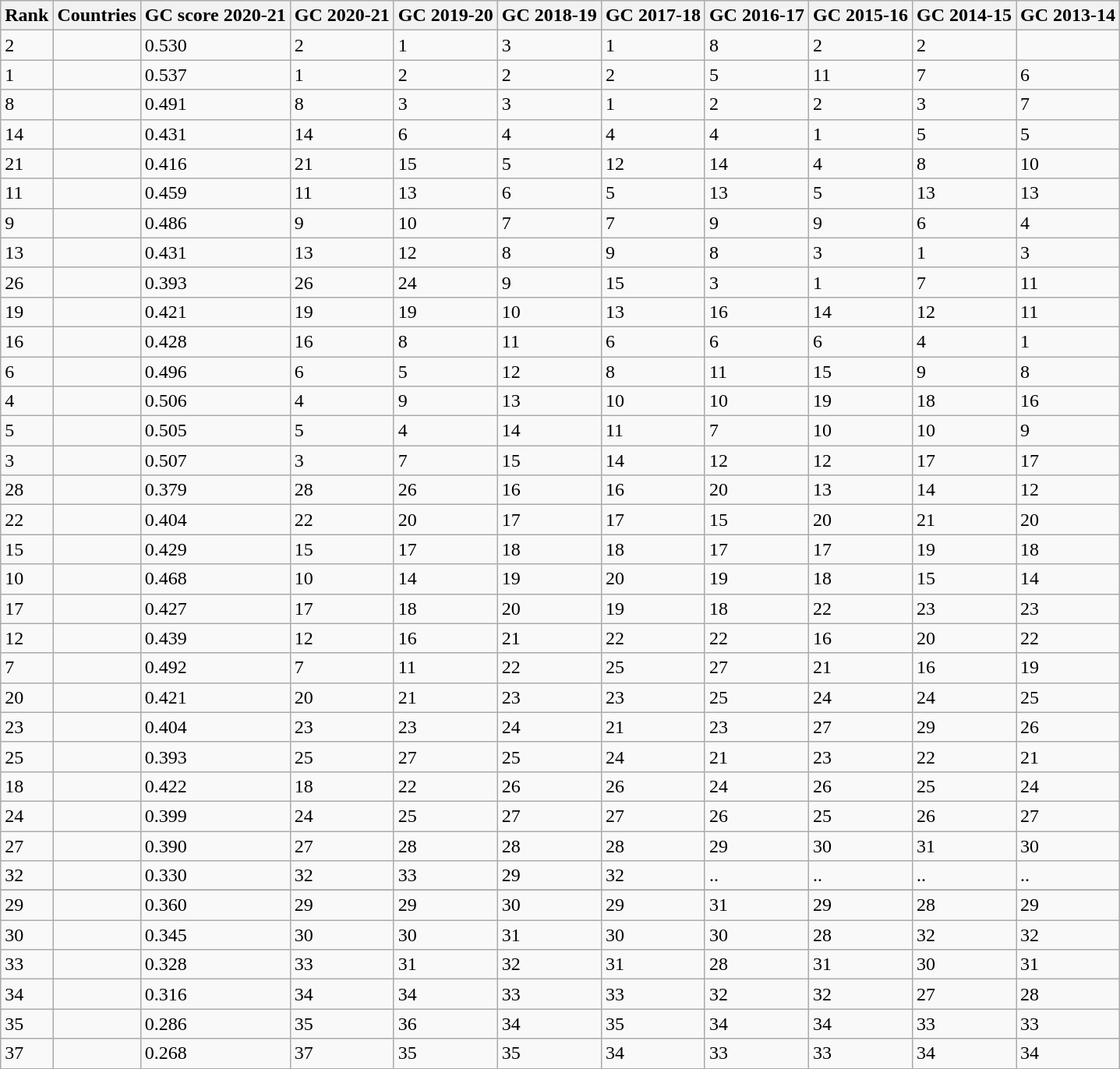<table class="wikitable sortable">
<tr>
<th>Rank</th>
<th>Countries</th>
<th>GC score 2020-21</th>
<th>GC 2020-21</th>
<th>GC 2019-20</th>
<th>GC 2018-19</th>
<th>GC 2017-18</th>
<th>GC 2016-17</th>
<th>GC 2015-16</th>
<th>GC 2014-15</th>
<th>GC 2013-14</th>
</tr>
<tr>
<td>2</td>
<td></td>
<td>0.530</td>
<td>2</td>
<td>1</td>
<td>3</td>
<td>1</td>
<td>8</td>
<td>2</td>
<td>2</td>
</tr>
<tr>
<td>1</td>
<td></td>
<td>0.537</td>
<td>1</td>
<td>2</td>
<td>2</td>
<td>2</td>
<td>5</td>
<td>11</td>
<td>7</td>
<td>6</td>
</tr>
<tr>
<td>8</td>
<td></td>
<td>0.491</td>
<td>8</td>
<td>3</td>
<td>3</td>
<td>1</td>
<td>2</td>
<td>2</td>
<td>3</td>
<td>7</td>
</tr>
<tr>
<td>14</td>
<td></td>
<td>0.431</td>
<td>14</td>
<td>6</td>
<td>4</td>
<td>4</td>
<td>4</td>
<td>1</td>
<td>5</td>
<td>5</td>
</tr>
<tr>
<td>21</td>
<td></td>
<td>0.416</td>
<td>21</td>
<td>15</td>
<td>5</td>
<td>12</td>
<td>14</td>
<td>4</td>
<td>8</td>
<td>10</td>
</tr>
<tr>
<td>11</td>
<td></td>
<td>0.459</td>
<td>11</td>
<td>13</td>
<td>6</td>
<td>5</td>
<td>13</td>
<td>5</td>
<td>13</td>
<td>13</td>
</tr>
<tr>
<td>9</td>
<td></td>
<td>0.486</td>
<td>9</td>
<td>10</td>
<td>7</td>
<td>7</td>
<td>9</td>
<td>9</td>
<td>6</td>
<td>4</td>
</tr>
<tr>
<td>13</td>
<td></td>
<td>0.431</td>
<td>13</td>
<td>12</td>
<td>8</td>
<td>9</td>
<td>8</td>
<td>3</td>
<td>1</td>
<td>3</td>
</tr>
<tr>
<td>26</td>
<td></td>
<td>0.393</td>
<td>26</td>
<td>24</td>
<td>9</td>
<td>15</td>
<td>3</td>
<td>1</td>
<td>7</td>
<td>11</td>
</tr>
<tr>
<td>19</td>
<td></td>
<td>0.421</td>
<td>19</td>
<td>19</td>
<td>10</td>
<td>13</td>
<td>16</td>
<td>14</td>
<td>12</td>
<td>11</td>
</tr>
<tr>
<td>16</td>
<td></td>
<td>0.428</td>
<td>16</td>
<td>8</td>
<td>11</td>
<td>6</td>
<td>6</td>
<td>6</td>
<td>4</td>
<td>1</td>
</tr>
<tr>
<td>6</td>
<td></td>
<td>0.496</td>
<td>6</td>
<td>5</td>
<td>12</td>
<td>8</td>
<td>11</td>
<td>15</td>
<td>9</td>
<td>8</td>
</tr>
<tr>
<td>4</td>
<td></td>
<td>0.506</td>
<td>4</td>
<td>9</td>
<td>13</td>
<td>10</td>
<td>10</td>
<td>19</td>
<td>18</td>
<td>16</td>
</tr>
<tr>
<td>5</td>
<td></td>
<td>0.505</td>
<td>5</td>
<td>4</td>
<td>14</td>
<td>11</td>
<td>7</td>
<td>10</td>
<td>10</td>
<td>9</td>
</tr>
<tr>
<td>3</td>
<td></td>
<td>0.507</td>
<td>3</td>
<td>7</td>
<td>15</td>
<td>14</td>
<td>12</td>
<td>12</td>
<td>17</td>
<td>17</td>
</tr>
<tr>
<td>28</td>
<td></td>
<td>0.379</td>
<td>28</td>
<td>26</td>
<td>16</td>
<td>16</td>
<td>20</td>
<td>13</td>
<td>14</td>
<td>12</td>
</tr>
<tr>
<td>22</td>
<td></td>
<td>0.404</td>
<td>22</td>
<td>20</td>
<td>17</td>
<td>17</td>
<td>15</td>
<td>20</td>
<td>21</td>
<td>20</td>
</tr>
<tr>
<td>15</td>
<td></td>
<td>0.429</td>
<td>15</td>
<td>17</td>
<td>18</td>
<td>18</td>
<td>17</td>
<td>17</td>
<td>19</td>
<td>18</td>
</tr>
<tr>
<td>10</td>
<td></td>
<td>0.468</td>
<td>10</td>
<td>14</td>
<td>19</td>
<td>20</td>
<td>19</td>
<td>18</td>
<td>15</td>
<td>14</td>
</tr>
<tr>
<td>17</td>
<td></td>
<td>0.427</td>
<td>17</td>
<td>18</td>
<td>20</td>
<td>19</td>
<td>18</td>
<td>22</td>
<td>23</td>
<td>23</td>
</tr>
<tr>
<td>12</td>
<td></td>
<td>0.439</td>
<td>12</td>
<td>16</td>
<td>21</td>
<td>22</td>
<td>22</td>
<td>16</td>
<td>20</td>
<td>22</td>
</tr>
<tr>
<td>7</td>
<td></td>
<td>0.492</td>
<td>7</td>
<td>11</td>
<td>22</td>
<td>25</td>
<td>27</td>
<td>21</td>
<td>16</td>
<td>19</td>
</tr>
<tr>
<td>20</td>
<td></td>
<td>0.421</td>
<td>20</td>
<td>21</td>
<td>23</td>
<td>23</td>
<td>25</td>
<td>24</td>
<td>24</td>
<td>25</td>
</tr>
<tr>
<td>23</td>
<td></td>
<td>0.404</td>
<td>23</td>
<td>23</td>
<td>24</td>
<td>21</td>
<td>23</td>
<td>27</td>
<td>29</td>
<td>26</td>
</tr>
<tr>
<td>25</td>
<td></td>
<td>0.393</td>
<td>25</td>
<td>27</td>
<td>25</td>
<td>24</td>
<td>21</td>
<td>23</td>
<td>22</td>
<td>21</td>
</tr>
<tr>
<td>18</td>
<td></td>
<td>0.422</td>
<td>18</td>
<td>22</td>
<td>26</td>
<td>26</td>
<td>24</td>
<td>26</td>
<td>25</td>
<td>24</td>
</tr>
<tr>
<td>24</td>
<td></td>
<td>0.399</td>
<td>24</td>
<td>25</td>
<td>27</td>
<td>27</td>
<td>26</td>
<td>25</td>
<td>26</td>
<td>27</td>
</tr>
<tr>
<td>27</td>
<td></td>
<td>0.390</td>
<td>27</td>
<td>28</td>
<td>28</td>
<td>28</td>
<td>29</td>
<td>30</td>
<td>31</td>
<td>30</td>
</tr>
<tr>
<td>32</td>
<td></td>
<td>0.330</td>
<td>32</td>
<td>33</td>
<td>29</td>
<td>32</td>
<td>..</td>
<td>..</td>
<td>..</td>
<td>..</td>
</tr>
<tr>
</tr>
<tr>
<td>29</td>
<td></td>
<td>0.360</td>
<td>29</td>
<td>29</td>
<td>30</td>
<td>29</td>
<td>31</td>
<td>29</td>
<td>28</td>
<td>29</td>
</tr>
<tr>
<td>30</td>
<td></td>
<td>0.345</td>
<td>30</td>
<td>30</td>
<td>31</td>
<td>30</td>
<td>30</td>
<td>28</td>
<td>32</td>
<td>32</td>
</tr>
<tr>
<td>33</td>
<td></td>
<td>0.328</td>
<td>33</td>
<td>31</td>
<td>32</td>
<td>31</td>
<td>28</td>
<td>31</td>
<td>30</td>
<td>31</td>
</tr>
<tr>
<td>34</td>
<td></td>
<td>0.316</td>
<td>34</td>
<td>34</td>
<td>33</td>
<td>33</td>
<td>32</td>
<td>32</td>
<td>27</td>
<td>28</td>
</tr>
<tr>
<td>35</td>
<td></td>
<td>0.286</td>
<td>35</td>
<td>36</td>
<td>34</td>
<td>35</td>
<td>34</td>
<td>34</td>
<td>33</td>
<td>33</td>
</tr>
<tr>
<td>37</td>
<td></td>
<td>0.268</td>
<td>37</td>
<td>35</td>
<td>35</td>
<td>34</td>
<td>33</td>
<td>33</td>
<td>34</td>
<td>34</td>
</tr>
<tr>
</tr>
</table>
